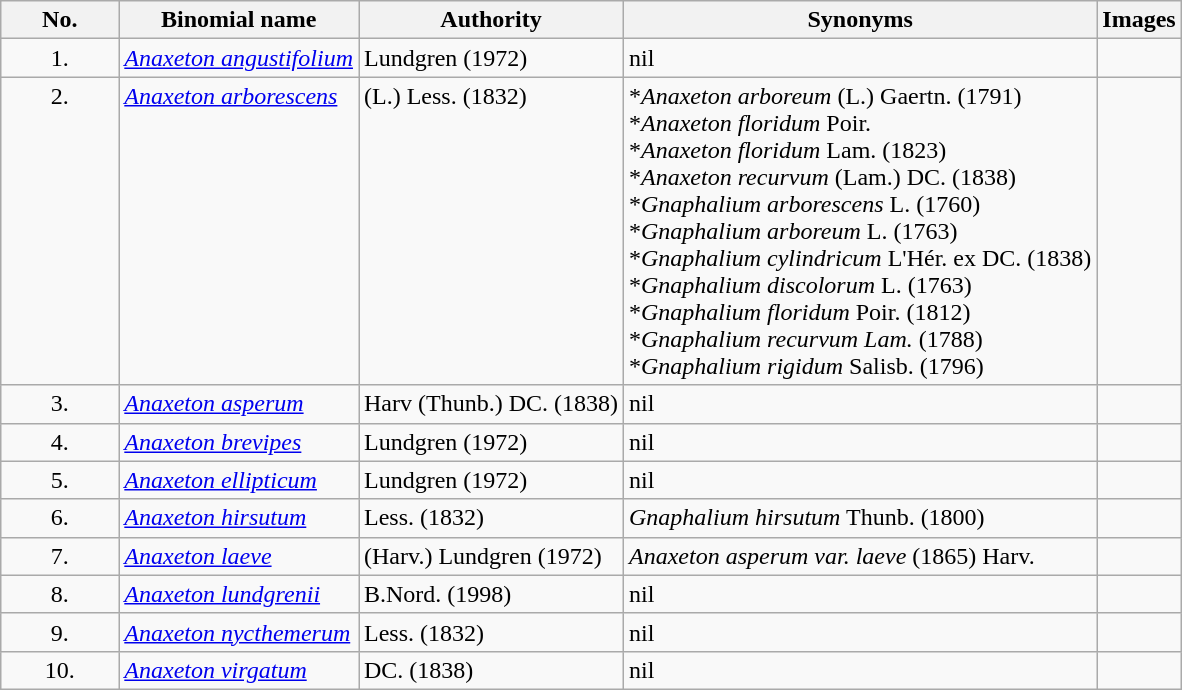<table class="wikitable sortable">
<tr>
<th>No.</th>
<th>Binomial name</th>
<th>Authority</th>
<th>Synonyms</th>
<th>Images</th>
</tr>
<tr style="vertical-align: top;">
<td width=10% align=center>1.</td>
<td align=left><em><a href='#'>Anaxeton angustifolium</a></em></td>
<td>Lundgren (1972)</td>
<td>nil</td>
<td></td>
</tr>
<tr style="vertical-align: top;">
<td width=10% align=center>2.</td>
<td align="left"><em><a href='#'>Anaxeton arborescens</a></em></td>
<td>(L.) Less. (1832)</td>
<td>*<em>Anaxeton arboreum</em> (L.) Gaertn. (1791)<br>*<em>Anaxeton floridum</em> Poir.<br>*<em>Anaxeton floridum</em> Lam. (1823) <br>*<em>Anaxeton recurvum</em> (Lam.) DC. (1838) <br>*<em>Gnaphalium arborescens</em> L. (1760) <br>*<em>Gnaphalium arboreum</em> L. (1763) <br>*<em>Gnaphalium cylindricum</em> L'Hér. ex DC. (1838)<br>*<em>Gnaphalium discolorum</em> L. (1763) <br>*<em>Gnaphalium floridum</em> Poir. (1812) <br>*<em>Gnaphalium recurvum Lam.</em> (1788) <br>*<em>Gnaphalium rigidum</em> Salisb. (1796)</td>
<td></td>
</tr>
<tr style="vertical-align: top;">
<td width=10% align=center>3.</td>
<td align="left"><em><a href='#'>Anaxeton asperum</a></em></td>
<td align="left">Harv (Thunb.) DC. (1838)</td>
<td>nil</td>
<td></td>
</tr>
<tr style="vertical-align: top;">
<td width=10% align=center>4.</td>
<td align="left"><em><a href='#'>Anaxeton brevipes</a></em></td>
<td align="left">Lundgren (1972)</td>
<td>nil</td>
<td></td>
</tr>
<tr style="vertical-align: top;">
<td width=10% align=center>5.</td>
<td align="left"><em><a href='#'>Anaxeton ellipticum</a></em></td>
<td align="left">Lundgren (1972)</td>
<td>nil</td>
<td></td>
</tr>
<tr style="vertical-align: top;">
<td width=10% align=center>6.</td>
<td align="left"><em><a href='#'>Anaxeton hirsutum</a></em></td>
<td align="left">Less. (1832)</td>
<td><em>Gnaphalium hirsutum</em> Thunb. (1800)</td>
<td></td>
</tr>
<tr style="vertical-align: top;">
<td width=10% align=center>7.</td>
<td align="left"><em><a href='#'>Anaxeton laeve</a></em></td>
<td align="left">(Harv.) Lundgren (1972)</td>
<td><em>Anaxeton asperum var. laeve</em> (1865) Harv.</td>
<td></td>
</tr>
<tr style="vertical-align: top;">
<td width=10% align=center>8.</td>
<td align="left"><em><a href='#'>Anaxeton lundgrenii</a></em></td>
<td align="left">B.Nord. (1998)</td>
<td>nil</td>
<td></td>
</tr>
<tr style="vertical-align: top;">
<td width=10% align=center>9.</td>
<td align="left"><em><a href='#'>Anaxeton nycthemerum</a></em></td>
<td align="left">Less. (1832)</td>
<td>nil</td>
<td></td>
</tr>
<tr style="vertical-align: top;">
<td width=10% align=center>10.</td>
<td align="left"><em><a href='#'>Anaxeton virgatum</a></em></td>
<td align="left">DC. (1838)</td>
<td>nil</td>
<td></td>
</tr>
</table>
